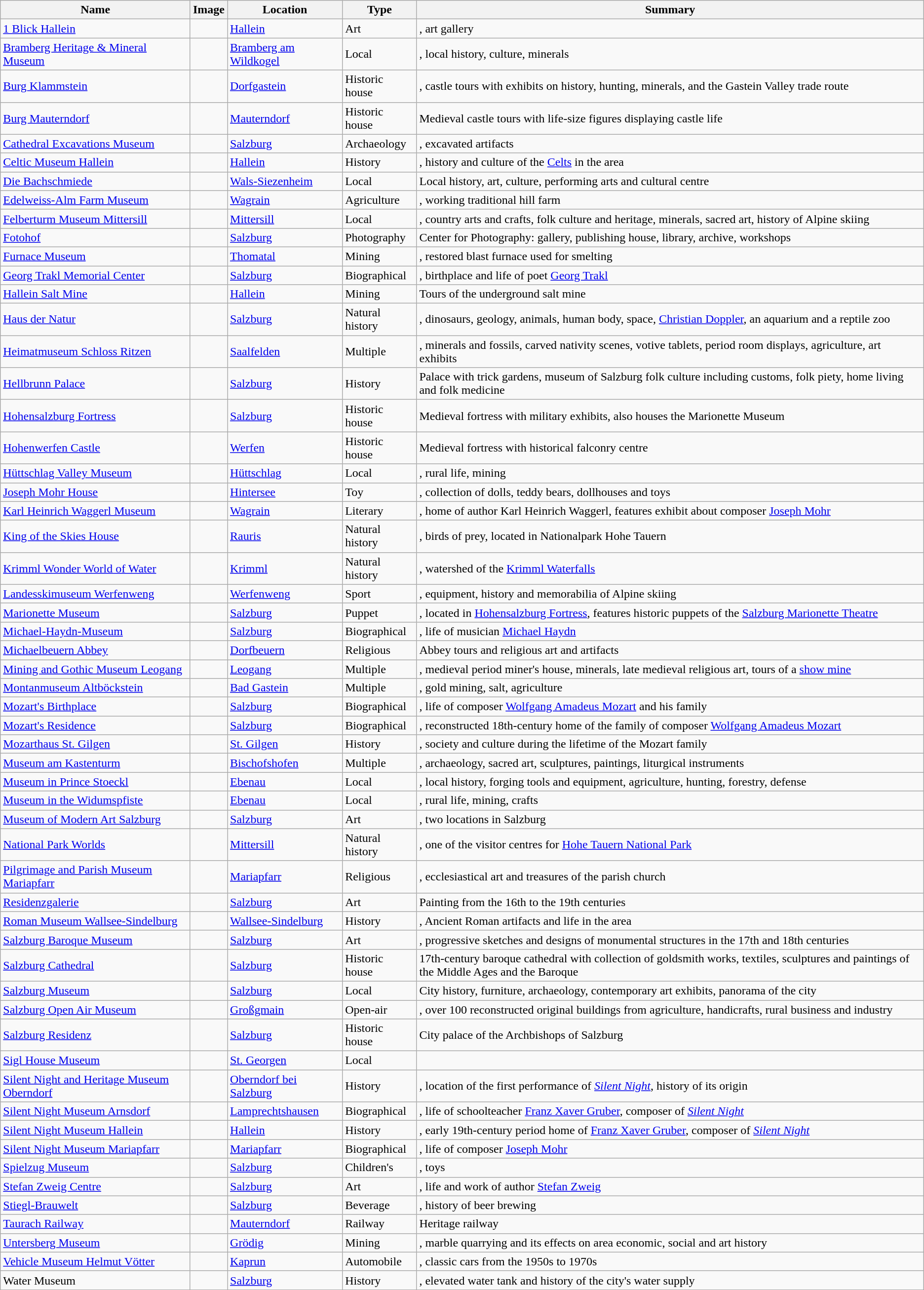<table class="wikitable sortable">
<tr>
<th>Name</th>
<th>Image</th>
<th>Location</th>
<th>Type</th>
<th>Summary</th>
</tr>
<tr>
<td><a href='#'>1 Blick Hallein</a></td>
<td></td>
<td><a href='#'>Hallein</a></td>
<td>Art</td>
<td>, art gallery</td>
</tr>
<tr>
<td><a href='#'>Bramberg Heritage & Mineral Museum</a></td>
<td></td>
<td><a href='#'>Bramberg am Wildkogel</a></td>
<td>Local</td>
<td>, local history, culture, minerals</td>
</tr>
<tr>
<td><a href='#'>Burg Klammstein</a></td>
<td></td>
<td><a href='#'>Dorfgastein</a></td>
<td>Historic house</td>
<td>, castle tours with exhibits on history, hunting, minerals, and the Gastein Valley trade route</td>
</tr>
<tr>
<td><a href='#'>Burg Mauterndorf</a></td>
<td></td>
<td><a href='#'>Mauterndorf</a></td>
<td>Historic house</td>
<td>Medieval castle tours with life-size figures displaying castle life</td>
</tr>
<tr>
<td><a href='#'>Cathedral Excavations Museum</a></td>
<td></td>
<td><a href='#'>Salzburg</a></td>
<td>Archaeology</td>
<td>, excavated artifacts</td>
</tr>
<tr>
<td><a href='#'>Celtic Museum Hallein</a></td>
<td></td>
<td><a href='#'>Hallein</a></td>
<td>History</td>
<td>, history and culture of the <a href='#'>Celts</a> in the area</td>
</tr>
<tr>
<td><a href='#'>Die Bachschmiede</a></td>
<td></td>
<td><a href='#'>Wals-Siezenheim</a></td>
<td>Local</td>
<td>Local history, art, culture, performing arts and cultural centre</td>
</tr>
<tr>
<td><a href='#'>Edelweiss-Alm Farm Museum</a></td>
<td></td>
<td><a href='#'>Wagrain</a></td>
<td>Agriculture</td>
<td>, working traditional hill farm</td>
</tr>
<tr>
<td><a href='#'>Felberturm Museum Mittersill</a></td>
<td></td>
<td><a href='#'>Mittersill</a></td>
<td>Local</td>
<td>, country arts and crafts, folk culture and heritage, minerals, sacred art, history of Alpine skiing</td>
</tr>
<tr>
<td><a href='#'>Fotohof</a></td>
<td></td>
<td><a href='#'>Salzburg</a></td>
<td>Photography</td>
<td>Center for Photography: gallery, publishing house, library, archive, workshops</td>
</tr>
<tr>
<td><a href='#'>Furnace Museum</a></td>
<td></td>
<td><a href='#'>Thomatal</a></td>
<td>Mining</td>
<td>, restored blast furnace used for smelting</td>
</tr>
<tr>
<td><a href='#'>Georg Trakl Memorial Center</a></td>
<td></td>
<td><a href='#'>Salzburg</a></td>
<td>Biographical</td>
<td>, birthplace and life of poet <a href='#'>Georg Trakl</a></td>
</tr>
<tr>
<td><a href='#'>Hallein Salt Mine</a></td>
<td></td>
<td><a href='#'>Hallein</a></td>
<td>Mining</td>
<td>Tours of the underground salt mine</td>
</tr>
<tr>
<td><a href='#'>Haus der Natur</a></td>
<td></td>
<td><a href='#'>Salzburg</a></td>
<td>Natural history</td>
<td>, dinosaurs, geology, animals, human body, space, <a href='#'>Christian Doppler</a>, an aquarium and a reptile zoo</td>
</tr>
<tr>
<td><a href='#'>Heimatmuseum Schloss Ritzen</a></td>
<td></td>
<td><a href='#'>Saalfelden</a></td>
<td>Multiple</td>
<td>, minerals and fossils, carved nativity scenes, votive tablets, period room displays, agriculture, art exhibits</td>
</tr>
<tr>
<td><a href='#'>Hellbrunn Palace</a></td>
<td></td>
<td><a href='#'>Salzburg</a></td>
<td>History</td>
<td>Palace with trick gardens, museum of Salzburg folk culture including customs, folk piety, home living and folk medicine</td>
</tr>
<tr>
<td><a href='#'>Hohensalzburg Fortress</a></td>
<td></td>
<td><a href='#'>Salzburg</a></td>
<td>Historic house</td>
<td>Medieval fortress with military exhibits, also houses the Marionette Museum</td>
</tr>
<tr>
<td><a href='#'>Hohenwerfen Castle</a></td>
<td></td>
<td><a href='#'>Werfen</a></td>
<td>Historic house</td>
<td>Medieval fortress with historical falconry centre</td>
</tr>
<tr>
<td><a href='#'>Hüttschlag Valley Museum</a></td>
<td></td>
<td><a href='#'>Hüttschlag</a></td>
<td>Local</td>
<td>, rural life, mining</td>
</tr>
<tr>
<td><a href='#'>Joseph Mohr House</a></td>
<td></td>
<td><a href='#'>Hintersee</a></td>
<td>Toy</td>
<td>, collection of dolls, teddy bears, dollhouses and toys</td>
</tr>
<tr>
<td><a href='#'>Karl Heinrich Waggerl Museum</a></td>
<td></td>
<td><a href='#'>Wagrain</a></td>
<td>Literary</td>
<td>, home of author Karl Heinrich Waggerl, features exhibit about composer <a href='#'>Joseph Mohr</a></td>
</tr>
<tr>
<td><a href='#'>King of the Skies House</a></td>
<td></td>
<td><a href='#'>Rauris</a></td>
<td>Natural history</td>
<td>, birds of prey, located in Nationalpark Hohe Tauern</td>
</tr>
<tr>
<td><a href='#'>Krimml Wonder World of Water</a></td>
<td></td>
<td><a href='#'>Krimml</a></td>
<td>Natural history</td>
<td>, watershed of the <a href='#'>Krimml Waterfalls</a></td>
</tr>
<tr>
<td><a href='#'>Landesskimuseum Werfenweng</a></td>
<td></td>
<td><a href='#'>Werfenweng</a></td>
<td>Sport</td>
<td>, equipment, history and memorabilia of Alpine skiing</td>
</tr>
<tr>
<td><a href='#'>Marionette Museum</a></td>
<td></td>
<td><a href='#'>Salzburg</a></td>
<td>Puppet</td>
<td>, located in <a href='#'>Hohensalzburg Fortress</a>, features historic puppets of the <a href='#'>Salzburg Marionette Theatre</a></td>
</tr>
<tr>
<td><a href='#'>Michael-Haydn-Museum</a></td>
<td></td>
<td><a href='#'>Salzburg</a></td>
<td>Biographical</td>
<td>, life of musician <a href='#'>Michael Haydn</a></td>
</tr>
<tr>
<td><a href='#'>Michaelbeuern Abbey</a></td>
<td></td>
<td><a href='#'>Dorfbeuern</a></td>
<td>Religious</td>
<td>Abbey tours and religious art and artifacts</td>
</tr>
<tr>
<td><a href='#'>Mining and Gothic Museum Leogang</a></td>
<td></td>
<td><a href='#'>Leogang</a></td>
<td>Multiple</td>
<td>, medieval period miner's house, minerals, late medieval religious art, tours of a <a href='#'>show mine</a></td>
</tr>
<tr>
<td><a href='#'>Montanmuseum Altböckstein</a></td>
<td></td>
<td><a href='#'>Bad Gastein</a></td>
<td>Multiple</td>
<td>, gold mining, salt, agriculture</td>
</tr>
<tr>
<td><a href='#'>Mozart's Birthplace</a></td>
<td></td>
<td><a href='#'>Salzburg</a></td>
<td>Biographical</td>
<td>, life of composer <a href='#'>Wolfgang Amadeus Mozart</a> and his family</td>
</tr>
<tr>
<td><a href='#'>Mozart's Residence</a></td>
<td></td>
<td><a href='#'>Salzburg</a></td>
<td>Biographical</td>
<td>, reconstructed 18th-century home of the family of composer <a href='#'>Wolfgang Amadeus Mozart</a></td>
</tr>
<tr>
<td><a href='#'>Mozarthaus St. Gilgen</a></td>
<td></td>
<td><a href='#'>St. Gilgen</a></td>
<td>History</td>
<td>, society and culture during the lifetime of the Mozart family</td>
</tr>
<tr>
<td><a href='#'>Museum am Kastenturm</a></td>
<td></td>
<td><a href='#'>Bischofshofen</a></td>
<td>Multiple</td>
<td>, archaeology, sacred art, sculptures, paintings, liturgical instruments</td>
</tr>
<tr>
<td><a href='#'>Museum in Prince Stoeckl</a></td>
<td></td>
<td><a href='#'>Ebenau</a></td>
<td>Local</td>
<td>, local history, forging tools and equipment, agriculture, hunting, forestry, defense</td>
</tr>
<tr>
<td><a href='#'>Museum in the Widumspfiste</a></td>
<td></td>
<td><a href='#'>Ebenau</a></td>
<td>Local</td>
<td>, rural life, mining, crafts</td>
</tr>
<tr>
<td><a href='#'>Museum of Modern Art Salzburg</a></td>
<td></td>
<td><a href='#'>Salzburg</a></td>
<td>Art</td>
<td>, two locations in Salzburg</td>
</tr>
<tr>
<td><a href='#'>National Park Worlds</a></td>
<td></td>
<td><a href='#'>Mittersill</a></td>
<td>Natural history</td>
<td>, one of the visitor centres for <a href='#'>Hohe Tauern National Park</a></td>
</tr>
<tr>
<td><a href='#'>Pilgrimage and Parish Museum Mariapfarr</a></td>
<td></td>
<td><a href='#'>Mariapfarr</a></td>
<td>Religious</td>
<td>, ecclesiastical art and treasures of the parish church</td>
</tr>
<tr>
<td><a href='#'>Residenzgalerie</a></td>
<td></td>
<td><a href='#'>Salzburg</a></td>
<td>Art</td>
<td>Painting from the 16th to the 19th centuries</td>
</tr>
<tr>
<td><a href='#'>Roman Museum Wallsee-Sindelburg</a></td>
<td></td>
<td><a href='#'>Wallsee-Sindelburg</a></td>
<td>History</td>
<td>, Ancient Roman artifacts and life in the area</td>
</tr>
<tr>
<td><a href='#'>Salzburg Baroque Museum</a></td>
<td></td>
<td><a href='#'>Salzburg</a></td>
<td>Art</td>
<td>, progressive sketches and designs of monumental structures in the 17th and 18th centuries</td>
</tr>
<tr>
<td><a href='#'>Salzburg Cathedral</a></td>
<td></td>
<td><a href='#'>Salzburg</a></td>
<td>Historic house</td>
<td>17th-century baroque cathedral with collection of goldsmith works, textiles, sculptures and paintings of the Middle Ages and the Baroque</td>
</tr>
<tr>
<td><a href='#'>Salzburg Museum</a></td>
<td></td>
<td><a href='#'>Salzburg</a></td>
<td>Local</td>
<td>City history, furniture, archaeology, contemporary art exhibits, panorama of the city</td>
</tr>
<tr>
<td><a href='#'>Salzburg Open Air Museum</a></td>
<td></td>
<td><a href='#'>Großgmain</a></td>
<td>Open-air</td>
<td>, over 100 reconstructed original buildings from agriculture, handicrafts, rural business and industry</td>
</tr>
<tr>
<td><a href='#'>Salzburg Residenz</a></td>
<td></td>
<td><a href='#'>Salzburg</a></td>
<td>Historic house</td>
<td>City palace of the Archbishops of Salzburg</td>
</tr>
<tr>
<td><a href='#'>Sigl House Museum</a></td>
<td></td>
<td><a href='#'>St. Georgen</a></td>
<td>Local</td>
<td></td>
</tr>
<tr>
<td><a href='#'>Silent Night and Heritage Museum Oberndorf</a></td>
<td></td>
<td><a href='#'>Oberndorf bei Salzburg</a></td>
<td>History</td>
<td>, location of the first performance of <em><a href='#'>Silent Night</a></em>, history of its origin</td>
</tr>
<tr>
<td><a href='#'>Silent Night Museum Arnsdorf</a></td>
<td></td>
<td><a href='#'>Lamprechtshausen</a></td>
<td>Biographical</td>
<td>, life of schoolteacher <a href='#'>Franz Xaver Gruber</a>, composer of <em><a href='#'>Silent Night</a></em></td>
</tr>
<tr>
<td><a href='#'>Silent Night Museum Hallein</a></td>
<td></td>
<td><a href='#'>Hallein</a></td>
<td>History</td>
<td>, early 19th-century period home of <a href='#'>Franz Xaver Gruber</a>, composer of <em><a href='#'>Silent Night</a></em></td>
</tr>
<tr>
<td><a href='#'>Silent Night Museum Mariapfarr</a></td>
<td></td>
<td><a href='#'>Mariapfarr</a></td>
<td>Biographical</td>
<td>, life of composer <a href='#'>Joseph Mohr</a></td>
</tr>
<tr>
<td><a href='#'>Spielzug Museum</a></td>
<td></td>
<td><a href='#'>Salzburg</a></td>
<td>Children's</td>
<td>, toys</td>
</tr>
<tr>
<td><a href='#'>Stefan Zweig Centre</a></td>
<td></td>
<td><a href='#'>Salzburg</a></td>
<td>Art</td>
<td>, life and work of author <a href='#'>Stefan Zweig</a></td>
</tr>
<tr>
<td><a href='#'>Stiegl-Brauwelt</a></td>
<td></td>
<td><a href='#'>Salzburg</a></td>
<td>Beverage</td>
<td>, history of beer brewing</td>
</tr>
<tr>
<td><a href='#'>Taurach Railway</a></td>
<td></td>
<td><a href='#'>Mauterndorf</a></td>
<td>Railway</td>
<td>Heritage railway</td>
</tr>
<tr>
<td><a href='#'>Untersberg Museum</a></td>
<td></td>
<td><a href='#'>Grödig</a></td>
<td>Mining</td>
<td>, marble quarrying and its effects on area economic, social and art history</td>
</tr>
<tr>
<td><a href='#'>Vehicle Museum Helmut Vötter</a></td>
<td></td>
<td><a href='#'>Kaprun</a></td>
<td>Automobile</td>
<td>, classic cars from the 1950s to 1970s</td>
</tr>
<tr>
<td>Water Museum</td>
<td></td>
<td><a href='#'>Salzburg</a></td>
<td>History</td>
<td>, elevated water tank and history of the city's water supply</td>
</tr>
<tr>
</tr>
</table>
